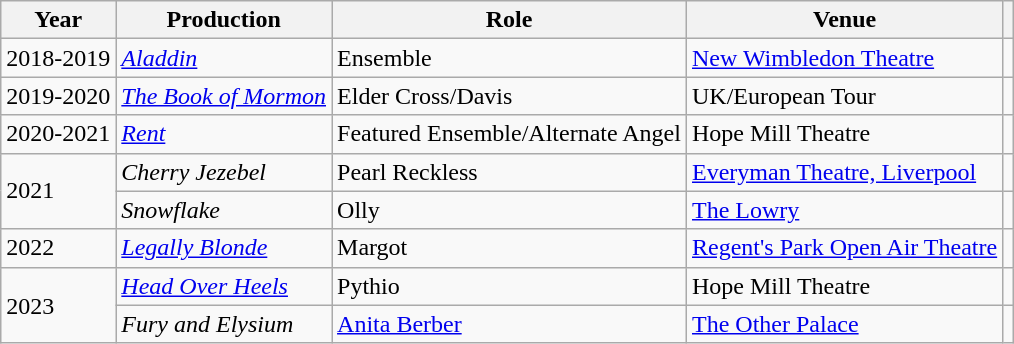<table class="wikitable plainrowheaders sortable">
<tr>
<th scope="col">Year</th>
<th scope="col">Production</th>
<th scope="col">Role</th>
<th scope="col">Venue</th>
<th style="text-align: center;" class="unsortable"></th>
</tr>
<tr>
<td>2018-2019</td>
<td><em><a href='#'>Aladdin</a></em></td>
<td>Ensemble</td>
<td><a href='#'>New Wimbledon Theatre</a></td>
<td></td>
</tr>
<tr>
<td>2019-2020</td>
<td><a href='#'><em>The Book of Mormon</em></a></td>
<td>Elder Cross/Davis</td>
<td>UK/European Tour</td>
<td></td>
</tr>
<tr>
<td>2020-2021</td>
<td><em><a href='#'>Rent</a></em></td>
<td>Featured Ensemble/Alternate Angel</td>
<td>Hope Mill Theatre</td>
<td></td>
</tr>
<tr>
<td rowspan="2">2021</td>
<td><em>Cherry Jezebel</em></td>
<td>Pearl Reckless</td>
<td><a href='#'>Everyman Theatre, Liverpool</a></td>
<td></td>
</tr>
<tr>
<td><em>Snowflake</em></td>
<td>Olly</td>
<td><a href='#'>The Lowry</a></td>
<td></td>
</tr>
<tr>
<td>2022</td>
<td><em><a href='#'>Legally Blonde</a></em></td>
<td>Margot</td>
<td><a href='#'>Regent's Park Open Air Theatre</a></td>
<td></td>
</tr>
<tr>
<td rowspan="2">2023</td>
<td><a href='#'><em>Head Over Heels</em></a></td>
<td>Pythio</td>
<td>Hope Mill Theatre</td>
<td></td>
</tr>
<tr>
<td><em>Fury and Elysium</em></td>
<td><a href='#'>Anita Berber</a></td>
<td><a href='#'>The Other Palace</a></td>
<td></td>
</tr>
</table>
